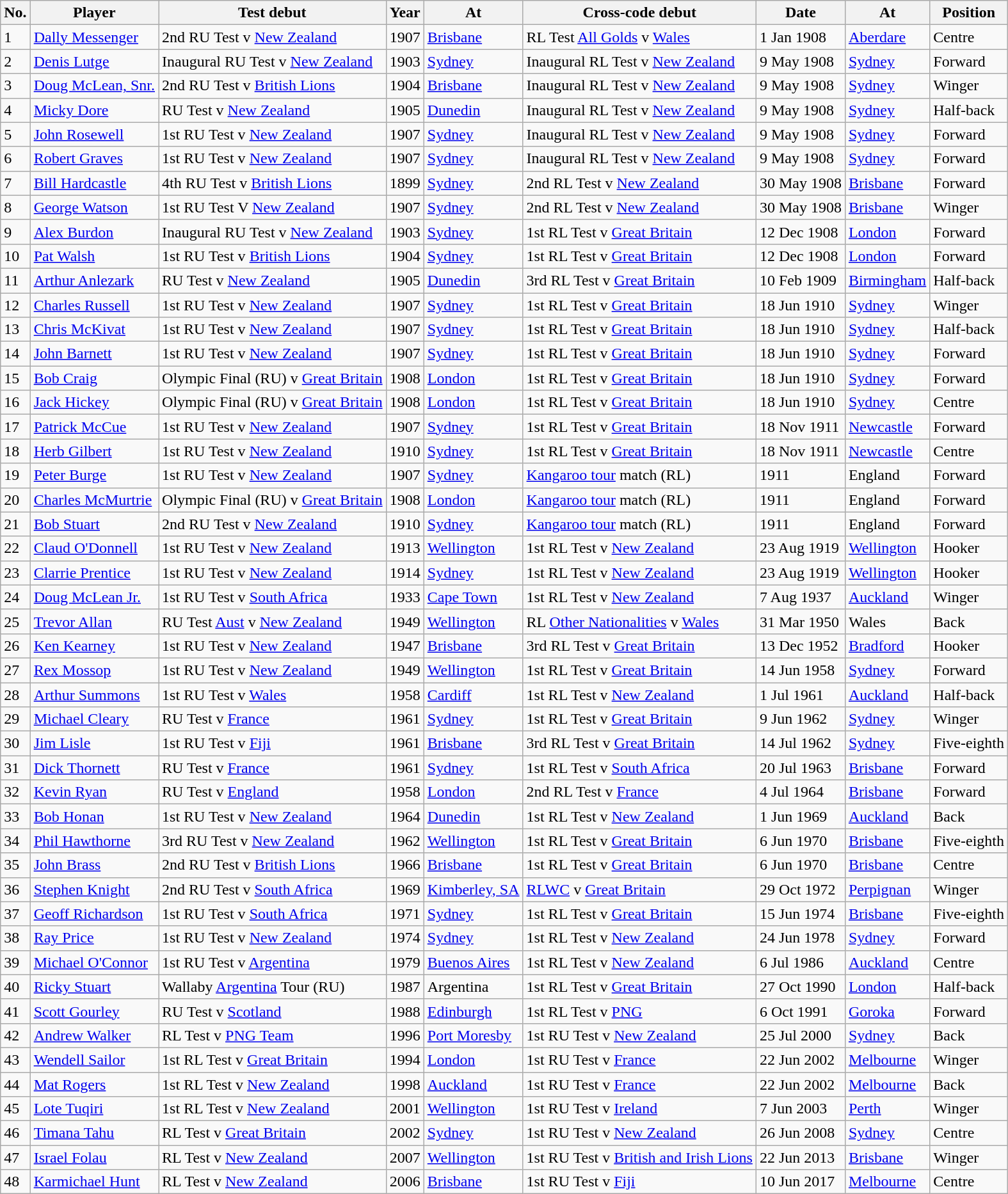<table class="wikitable" align="center">
<tr>
<th>No.</th>
<th>Player</th>
<th>Test debut</th>
<th>Year</th>
<th>At</th>
<th>Cross-code debut</th>
<th>Date</th>
<th>At</th>
<th>Position</th>
</tr>
<tr>
<td>1</td>
<td><a href='#'>Dally Messenger</a></td>
<td>2nd RU Test v <a href='#'>New Zealand</a></td>
<td>1907</td>
<td><a href='#'>Brisbane</a></td>
<td>RL Test <a href='#'>All Golds</a> v <a href='#'>Wales</a></td>
<td>1 Jan 1908</td>
<td><a href='#'>Aberdare</a></td>
<td>Centre</td>
</tr>
<tr>
<td>2</td>
<td><a href='#'>Denis Lutge</a></td>
<td>Inaugural RU Test v <a href='#'>New Zealand</a></td>
<td>1903</td>
<td><a href='#'>Sydney</a></td>
<td>Inaugural RL Test v <a href='#'>New Zealand</a></td>
<td>9 May 1908</td>
<td><a href='#'>Sydney</a></td>
<td>Forward</td>
</tr>
<tr>
<td>3</td>
<td><a href='#'>Doug McLean, Snr.</a></td>
<td>2nd RU Test v <a href='#'>British Lions</a></td>
<td>1904</td>
<td><a href='#'>Brisbane</a></td>
<td>Inaugural RL Test v <a href='#'>New Zealand</a></td>
<td>9 May 1908</td>
<td><a href='#'>Sydney</a></td>
<td>Winger</td>
</tr>
<tr>
<td>4</td>
<td><a href='#'>Micky Dore</a></td>
<td>RU Test v <a href='#'>New Zealand</a></td>
<td>1905</td>
<td><a href='#'>Dunedin</a></td>
<td>Inaugural RL Test v <a href='#'>New Zealand</a></td>
<td>9 May 1908</td>
<td><a href='#'>Sydney</a></td>
<td>Half-back</td>
</tr>
<tr>
<td>5</td>
<td><a href='#'>John Rosewell</a></td>
<td>1st RU Test v <a href='#'>New Zealand</a></td>
<td>1907</td>
<td><a href='#'>Sydney</a></td>
<td>Inaugural RL Test v <a href='#'>New Zealand</a></td>
<td>9 May 1908</td>
<td><a href='#'>Sydney</a></td>
<td>Forward</td>
</tr>
<tr>
<td>6</td>
<td><a href='#'>Robert Graves</a></td>
<td>1st RU Test v <a href='#'>New Zealand</a></td>
<td>1907</td>
<td><a href='#'>Sydney</a></td>
<td>Inaugural RL Test v <a href='#'>New Zealand</a></td>
<td>9 May 1908</td>
<td><a href='#'>Sydney</a></td>
<td>Forward</td>
</tr>
<tr>
<td>7</td>
<td><a href='#'>Bill Hardcastle</a></td>
<td>4th RU Test v <a href='#'>British Lions</a></td>
<td>1899</td>
<td><a href='#'>Sydney</a></td>
<td>2nd RL Test v <a href='#'>New Zealand</a></td>
<td>30 May 1908</td>
<td><a href='#'>Brisbane</a></td>
<td>Forward</td>
</tr>
<tr>
<td>8</td>
<td><a href='#'>George Watson</a></td>
<td>1st RU Test V <a href='#'>New Zealand</a></td>
<td>1907</td>
<td><a href='#'>Sydney</a></td>
<td>2nd RL Test v <a href='#'>New Zealand</a></td>
<td>30 May 1908</td>
<td><a href='#'>Brisbane</a></td>
<td>Winger</td>
</tr>
<tr>
<td>9</td>
<td><a href='#'>Alex Burdon</a></td>
<td>Inaugural RU Test v <a href='#'>New Zealand</a></td>
<td>1903</td>
<td><a href='#'>Sydney</a></td>
<td>1st RL Test v <a href='#'>Great Britain</a></td>
<td>12 Dec 1908</td>
<td><a href='#'>London</a></td>
<td>Forward</td>
</tr>
<tr>
<td>10</td>
<td><a href='#'>Pat Walsh</a></td>
<td>1st RU Test v <a href='#'>British Lions</a></td>
<td>1904</td>
<td><a href='#'>Sydney</a></td>
<td>1st RL Test v <a href='#'>Great Britain</a></td>
<td>12 Dec 1908</td>
<td><a href='#'>London</a></td>
<td>Forward</td>
</tr>
<tr>
<td>11</td>
<td><a href='#'>Arthur Anlezark</a></td>
<td>RU Test v <a href='#'>New Zealand</a></td>
<td>1905</td>
<td><a href='#'>Dunedin</a></td>
<td>3rd RL Test v <a href='#'>Great Britain</a></td>
<td>10 Feb 1909</td>
<td><a href='#'>Birmingham</a></td>
<td>Half-back</td>
</tr>
<tr>
<td>12</td>
<td><a href='#'>Charles Russell</a></td>
<td>1st RU Test v <a href='#'>New Zealand</a></td>
<td>1907</td>
<td><a href='#'>Sydney</a></td>
<td>1st RL Test v <a href='#'>Great Britain</a></td>
<td>18 Jun 1910</td>
<td><a href='#'>Sydney</a></td>
<td>Winger</td>
</tr>
<tr>
<td>13</td>
<td><a href='#'>Chris McKivat</a></td>
<td>1st RU Test v <a href='#'>New Zealand</a></td>
<td>1907</td>
<td><a href='#'>Sydney</a></td>
<td>1st RL Test v <a href='#'>Great Britain</a></td>
<td>18 Jun 1910</td>
<td><a href='#'>Sydney</a></td>
<td>Half-back</td>
</tr>
<tr>
<td>14</td>
<td><a href='#'>John Barnett</a></td>
<td>1st RU Test v <a href='#'>New Zealand</a></td>
<td>1907</td>
<td><a href='#'>Sydney</a></td>
<td>1st RL Test v <a href='#'>Great Britain</a></td>
<td>18 Jun 1910</td>
<td><a href='#'>Sydney</a></td>
<td>Forward</td>
</tr>
<tr>
<td>15</td>
<td><a href='#'>Bob Craig</a></td>
<td>Olympic Final (RU) v <a href='#'>Great Britain</a></td>
<td>1908</td>
<td><a href='#'>London</a></td>
<td>1st RL Test v <a href='#'>Great Britain</a></td>
<td>18 Jun 1910</td>
<td><a href='#'>Sydney</a></td>
<td>Forward</td>
</tr>
<tr>
<td>16</td>
<td><a href='#'>Jack Hickey</a></td>
<td>Olympic Final (RU) v <a href='#'>Great Britain</a></td>
<td>1908</td>
<td><a href='#'>London</a></td>
<td>1st RL Test v <a href='#'>Great Britain</a></td>
<td>18 Jun 1910</td>
<td><a href='#'>Sydney</a></td>
<td>Centre</td>
</tr>
<tr>
<td>17</td>
<td><a href='#'>Patrick McCue</a></td>
<td>1st RU Test v <a href='#'>New Zealand</a></td>
<td>1907</td>
<td><a href='#'>Sydney</a></td>
<td>1st RL Test v <a href='#'>Great Britain</a></td>
<td>18 Nov 1911</td>
<td><a href='#'>Newcastle</a></td>
<td>Forward</td>
</tr>
<tr>
<td>18</td>
<td><a href='#'>Herb Gilbert</a></td>
<td>1st RU Test v <a href='#'>New Zealand</a></td>
<td>1910</td>
<td><a href='#'>Sydney</a></td>
<td>1st RL Test v <a href='#'>Great Britain</a></td>
<td>18 Nov 1911</td>
<td><a href='#'>Newcastle</a></td>
<td>Centre</td>
</tr>
<tr>
<td>19</td>
<td><a href='#'>Peter Burge</a></td>
<td>1st RU Test v <a href='#'>New Zealand</a></td>
<td>1907</td>
<td><a href='#'>Sydney</a></td>
<td><a href='#'>Kangaroo tour</a> match (RL)</td>
<td>1911</td>
<td>England</td>
<td>Forward</td>
</tr>
<tr>
<td>20</td>
<td><a href='#'>Charles McMurtrie</a></td>
<td>Olympic Final (RU) v <a href='#'>Great Britain</a></td>
<td>1908</td>
<td><a href='#'>London</a></td>
<td><a href='#'>Kangaroo tour</a> match (RL)</td>
<td>1911</td>
<td>England</td>
<td>Forward</td>
</tr>
<tr>
<td>21</td>
<td><a href='#'>Bob Stuart</a></td>
<td>2nd RU Test v <a href='#'>New Zealand</a></td>
<td>1910</td>
<td><a href='#'>Sydney</a></td>
<td><a href='#'>Kangaroo tour</a> match (RL)</td>
<td>1911</td>
<td>England</td>
<td>Forward</td>
</tr>
<tr>
<td>22</td>
<td><a href='#'>Claud O'Donnell</a></td>
<td>1st RU Test v <a href='#'>New Zealand</a></td>
<td>1913</td>
<td><a href='#'>Wellington</a></td>
<td>1st RL Test v <a href='#'>New Zealand</a></td>
<td>23 Aug 1919</td>
<td><a href='#'>Wellington</a></td>
<td>Hooker</td>
</tr>
<tr>
<td>23</td>
<td><a href='#'>Clarrie Prentice</a></td>
<td>1st RU Test v <a href='#'>New Zealand</a></td>
<td>1914</td>
<td><a href='#'>Sydney</a></td>
<td>1st RL Test v <a href='#'>New Zealand</a></td>
<td>23 Aug 1919</td>
<td><a href='#'>Wellington</a></td>
<td>Hooker</td>
</tr>
<tr>
<td>24</td>
<td><a href='#'>Doug McLean Jr.</a></td>
<td>1st RU Test v <a href='#'>South Africa</a></td>
<td>1933</td>
<td><a href='#'>Cape Town</a></td>
<td>1st RL Test v <a href='#'>New Zealand</a></td>
<td>7 Aug 1937</td>
<td><a href='#'>Auckland</a></td>
<td>Winger</td>
</tr>
<tr>
<td>25</td>
<td><a href='#'>Trevor Allan</a></td>
<td>RU Test <a href='#'>Aust</a> v <a href='#'>New Zealand</a></td>
<td>1949</td>
<td><a href='#'>Wellington</a></td>
<td>RL <a href='#'>Other Nationalities</a> v <a href='#'>Wales</a></td>
<td>31 Mar 1950</td>
<td>Wales</td>
<td>Back</td>
</tr>
<tr>
<td>26</td>
<td><a href='#'>Ken Kearney</a></td>
<td>1st RU Test v <a href='#'>New Zealand</a></td>
<td>1947</td>
<td><a href='#'>Brisbane</a></td>
<td>3rd RL Test v <a href='#'>Great Britain</a></td>
<td>13 Dec 1952</td>
<td><a href='#'>Bradford</a></td>
<td>Hooker</td>
</tr>
<tr>
<td>27</td>
<td><a href='#'>Rex Mossop</a></td>
<td>1st RU Test v <a href='#'>New Zealand</a></td>
<td>1949</td>
<td><a href='#'>Wellington</a></td>
<td>1st RL Test v <a href='#'>Great Britain</a></td>
<td>14 Jun 1958</td>
<td><a href='#'>Sydney</a></td>
<td>Forward</td>
</tr>
<tr>
<td>28</td>
<td><a href='#'>Arthur Summons</a></td>
<td>1st RU Test v <a href='#'>Wales</a></td>
<td>1958</td>
<td><a href='#'>Cardiff</a></td>
<td>1st RL Test v <a href='#'>New Zealand</a></td>
<td>1 Jul 1961</td>
<td><a href='#'>Auckland</a></td>
<td>Half-back</td>
</tr>
<tr>
<td>29</td>
<td><a href='#'>Michael Cleary</a></td>
<td>RU Test v <a href='#'>France</a></td>
<td>1961</td>
<td><a href='#'>Sydney</a></td>
<td>1st RL Test v <a href='#'>Great Britain</a></td>
<td>9 Jun 1962</td>
<td><a href='#'>Sydney</a></td>
<td>Winger</td>
</tr>
<tr>
<td>30</td>
<td><a href='#'>Jim Lisle</a></td>
<td>1st RU Test v <a href='#'>Fiji</a></td>
<td>1961</td>
<td><a href='#'>Brisbane</a></td>
<td>3rd RL Test v <a href='#'>Great Britain</a></td>
<td>14 Jul 1962</td>
<td><a href='#'>Sydney</a></td>
<td>Five-eighth</td>
</tr>
<tr>
<td>31</td>
<td><a href='#'>Dick Thornett</a></td>
<td>RU Test v <a href='#'>France</a></td>
<td>1961</td>
<td><a href='#'>Sydney</a></td>
<td>1st RL Test v <a href='#'>South Africa</a></td>
<td>20 Jul 1963</td>
<td><a href='#'>Brisbane</a></td>
<td>Forward</td>
</tr>
<tr>
<td>32</td>
<td><a href='#'>Kevin Ryan</a></td>
<td>RU Test v <a href='#'>England</a></td>
<td>1958</td>
<td><a href='#'>London</a></td>
<td>2nd RL Test v <a href='#'>France</a></td>
<td>4 Jul 1964</td>
<td><a href='#'>Brisbane</a></td>
<td>Forward</td>
</tr>
<tr>
<td>33</td>
<td><a href='#'>Bob Honan</a></td>
<td>1st RU Test v <a href='#'>New Zealand</a></td>
<td>1964</td>
<td><a href='#'>Dunedin</a></td>
<td>1st RL Test v <a href='#'>New Zealand</a></td>
<td>1 Jun 1969</td>
<td><a href='#'>Auckland</a></td>
<td>Back</td>
</tr>
<tr>
<td>34</td>
<td><a href='#'>Phil Hawthorne</a></td>
<td>3rd RU Test v <a href='#'>New Zealand</a></td>
<td>1962</td>
<td><a href='#'>Wellington</a></td>
<td>1st RL Test v <a href='#'>Great Britain</a></td>
<td>6 Jun 1970</td>
<td><a href='#'>Brisbane</a></td>
<td>Five-eighth</td>
</tr>
<tr>
<td>35</td>
<td><a href='#'>John Brass</a></td>
<td>2nd RU Test v <a href='#'>British Lions</a></td>
<td>1966</td>
<td><a href='#'>Brisbane</a></td>
<td>1st RL Test v <a href='#'>Great Britain</a></td>
<td>6 Jun 1970</td>
<td><a href='#'>Brisbane</a></td>
<td>Centre</td>
</tr>
<tr>
<td>36</td>
<td><a href='#'>Stephen Knight</a></td>
<td>2nd RU Test v <a href='#'>South Africa</a></td>
<td>1969</td>
<td><a href='#'>Kimberley, SA</a></td>
<td><a href='#'>RLWC</a> v <a href='#'>Great Britain</a></td>
<td>29 Oct 1972</td>
<td><a href='#'>Perpignan</a></td>
<td>Winger</td>
</tr>
<tr>
<td>37</td>
<td><a href='#'>Geoff Richardson</a></td>
<td>1st RU Test v <a href='#'>South Africa</a></td>
<td>1971</td>
<td><a href='#'>Sydney</a></td>
<td>1st RL Test v <a href='#'>Great Britain</a></td>
<td>15 Jun 1974</td>
<td><a href='#'>Brisbane</a></td>
<td>Five-eighth</td>
</tr>
<tr>
<td>38</td>
<td><a href='#'>Ray Price</a></td>
<td>1st RU Test v <a href='#'>New Zealand</a></td>
<td>1974</td>
<td><a href='#'>Sydney</a></td>
<td>1st RL Test v <a href='#'>New Zealand</a></td>
<td>24 Jun 1978</td>
<td><a href='#'>Sydney</a></td>
<td>Forward</td>
</tr>
<tr>
<td>39</td>
<td><a href='#'>Michael O'Connor</a></td>
<td>1st RU Test v <a href='#'>Argentina</a></td>
<td>1979</td>
<td><a href='#'>Buenos Aires</a></td>
<td>1st RL Test v <a href='#'>New Zealand</a></td>
<td>6 Jul 1986</td>
<td><a href='#'>Auckland</a></td>
<td>Centre</td>
</tr>
<tr>
<td>40</td>
<td><a href='#'>Ricky Stuart</a></td>
<td>Wallaby <a href='#'>Argentina</a> Tour (RU)</td>
<td>1987</td>
<td>Argentina</td>
<td>1st RL Test v <a href='#'>Great Britain</a></td>
<td>27 Oct 1990</td>
<td><a href='#'>London</a></td>
<td>Half-back</td>
</tr>
<tr>
<td>41</td>
<td><a href='#'>Scott Gourley</a></td>
<td>RU Test v <a href='#'>Scotland</a></td>
<td>1988</td>
<td><a href='#'>Edinburgh</a></td>
<td>1st RL Test v <a href='#'>PNG</a></td>
<td>6 Oct 1991</td>
<td><a href='#'>Goroka</a></td>
<td>Forward</td>
</tr>
<tr>
<td>42</td>
<td><a href='#'>Andrew Walker</a></td>
<td>RL Test v <a href='#'>PNG Team</a></td>
<td>1996</td>
<td><a href='#'>Port Moresby</a></td>
<td>1st RU Test v <a href='#'>New Zealand</a></td>
<td>25 Jul 2000</td>
<td><a href='#'>Sydney</a></td>
<td>Back</td>
</tr>
<tr>
<td>43</td>
<td><a href='#'>Wendell Sailor</a></td>
<td>1st RL Test v <a href='#'>Great Britain</a></td>
<td>1994</td>
<td><a href='#'>London</a></td>
<td>1st RU Test v <a href='#'>France</a></td>
<td>22 Jun 2002</td>
<td><a href='#'>Melbourne</a></td>
<td>Winger</td>
</tr>
<tr>
<td>44</td>
<td><a href='#'>Mat Rogers</a></td>
<td>1st RL Test v <a href='#'>New Zealand</a></td>
<td>1998</td>
<td><a href='#'>Auckland</a></td>
<td>1st RU Test v <a href='#'>France</a></td>
<td>22 Jun 2002</td>
<td><a href='#'>Melbourne</a></td>
<td>Back</td>
</tr>
<tr>
<td>45</td>
<td><a href='#'>Lote Tuqiri</a></td>
<td>1st RL Test v <a href='#'>New Zealand</a></td>
<td>2001</td>
<td><a href='#'>Wellington</a></td>
<td>1st RU Test v <a href='#'>Ireland</a></td>
<td>7 Jun 2003</td>
<td><a href='#'>Perth</a></td>
<td>Winger</td>
</tr>
<tr>
<td>46</td>
<td><a href='#'>Timana Tahu</a></td>
<td>RL Test v <a href='#'>Great Britain</a></td>
<td>2002</td>
<td><a href='#'>Sydney</a></td>
<td>1st RU Test v <a href='#'>New Zealand</a></td>
<td>26 Jun 2008</td>
<td><a href='#'>Sydney</a></td>
<td>Centre</td>
</tr>
<tr>
<td>47</td>
<td><a href='#'>Israel Folau</a></td>
<td>RL Test v <a href='#'>New Zealand</a></td>
<td>2007</td>
<td><a href='#'>Wellington</a></td>
<td>1st RU Test v <a href='#'>British and Irish Lions</a></td>
<td>22 Jun 2013</td>
<td><a href='#'>Brisbane</a></td>
<td>Winger</td>
</tr>
<tr>
<td>48</td>
<td><a href='#'>Karmichael Hunt</a></td>
<td>RL Test v <a href='#'>New Zealand</a></td>
<td>2006</td>
<td><a href='#'>Brisbane</a></td>
<td>1st RU Test v <a href='#'>Fiji</a></td>
<td>10 Jun 2017</td>
<td><a href='#'>Melbourne</a></td>
<td>Centre</td>
</tr>
</table>
